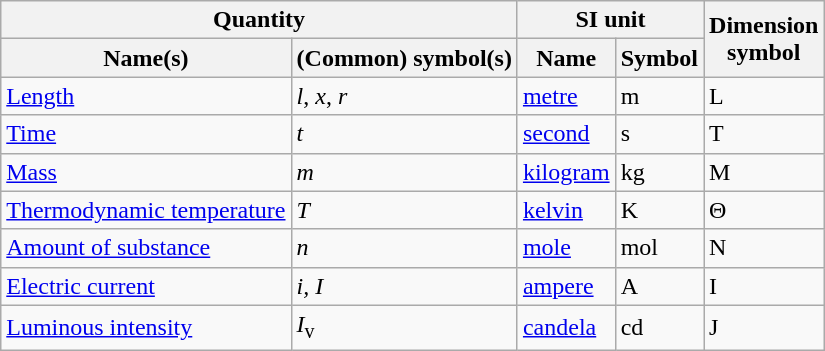<table class="wikitable">
<tr>
<th colspan=2>Quantity</th>
<th colspan=2>SI unit</th>
<th rowspan=2>Dimension<br>symbol</th>
</tr>
<tr>
<th>Name(s)</th>
<th>(Common) symbol(s)</th>
<th>Name</th>
<th>Symbol</th>
</tr>
<tr>
<td><a href='#'>Length</a></td>
<td><em>l</em>, <em>x</em>, <em>r</em></td>
<td><a href='#'>metre</a></td>
<td>m</td>
<td>L</td>
</tr>
<tr>
<td><a href='#'>Time</a></td>
<td><em>t</em></td>
<td><a href='#'>second</a></td>
<td>s</td>
<td>T</td>
</tr>
<tr>
<td><a href='#'>Mass</a></td>
<td><em>m</em></td>
<td><a href='#'>kilogram</a></td>
<td>kg</td>
<td>M</td>
</tr>
<tr>
<td><a href='#'>Thermodynamic temperature</a></td>
<td><em>T</em></td>
<td><a href='#'>kelvin</a></td>
<td>K</td>
<td>Θ</td>
</tr>
<tr>
<td><a href='#'>Amount of substance</a></td>
<td><em>n</em></td>
<td><a href='#'>mole</a></td>
<td>mol</td>
<td>N</td>
</tr>
<tr>
<td><a href='#'>Electric current</a></td>
<td><em>i, I</em></td>
<td><a href='#'>ampere</a></td>
<td>A</td>
<td>I</td>
</tr>
<tr>
<td><a href='#'>Luminous intensity</a></td>
<td><em>I</em><sub>v</sub></td>
<td><a href='#'>candela</a></td>
<td>cd</td>
<td>J</td>
</tr>
</table>
